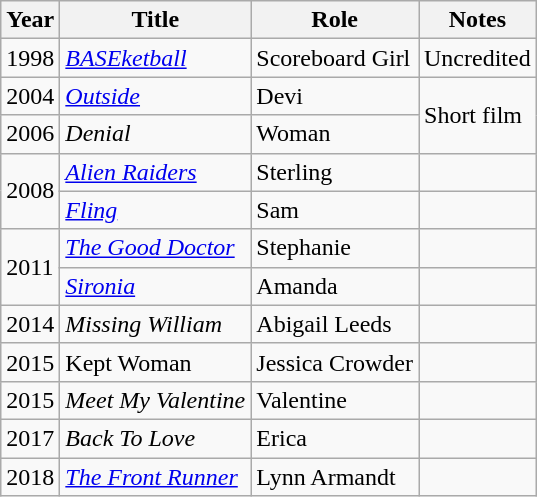<table class="wikitable sortable plainrowheaders">
<tr>
<th scope="col">Year</th>
<th scope="col">Title</th>
<th scope="col">Role</th>
<th scope="col" class="unsortable">Notes</th>
</tr>
<tr>
<td>1998</td>
<td><em><a href='#'>BASEketball</a></em></td>
<td>Scoreboard Girl</td>
<td>Uncredited</td>
</tr>
<tr>
<td>2004</td>
<td><em><a href='#'>Outside</a></em></td>
<td>Devi</td>
<td rowspan=2>Short film</td>
</tr>
<tr>
<td>2006</td>
<td><em>Denial</em></td>
<td>Woman</td>
</tr>
<tr>
<td rowspan=2>2008</td>
<td><em><a href='#'>Alien Raiders</a></em></td>
<td>Sterling</td>
<td></td>
</tr>
<tr>
<td><em><a href='#'>Fling</a></em></td>
<td>Sam</td>
<td></td>
</tr>
<tr>
<td rowspan=2>2011</td>
<td><em><a href='#'>The Good Doctor</a></em></td>
<td>Stephanie</td>
<td></td>
</tr>
<tr>
<td><em><a href='#'>Sironia</a></em></td>
<td>Amanda</td>
<td></td>
</tr>
<tr>
<td>2014</td>
<td><em>Missing William</em></td>
<td>Abigail Leeds</td>
<td></td>
</tr>
<tr>
<td>2015</td>
<td>Kept Woman</td>
<td>Jessica Crowder</td>
<td></td>
</tr>
<tr>
<td>2015</td>
<td><em>Meet My Valentine</em></td>
<td>Valentine</td>
<td></td>
</tr>
<tr>
<td>2017</td>
<td><em>Back To Love</em></td>
<td>Erica</td>
<td></td>
</tr>
<tr>
<td>2018</td>
<td><em><a href='#'>The Front Runner</a></em></td>
<td>Lynn Armandt</td>
<td></td>
</tr>
</table>
